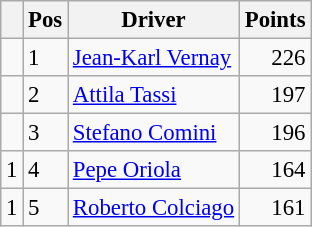<table class="wikitable" style="font-size: 95%;">
<tr>
<th></th>
<th>Pos</th>
<th>Driver</th>
<th>Points</th>
</tr>
<tr>
<td align="left"></td>
<td>1</td>
<td> <a href='#'>Jean-Karl Vernay</a></td>
<td align="right">226</td>
</tr>
<tr>
<td align="left"></td>
<td>2</td>
<td> <a href='#'>Attila Tassi</a></td>
<td align="right">197</td>
</tr>
<tr>
<td align="left"></td>
<td>3</td>
<td> <a href='#'>Stefano Comini</a></td>
<td align="right">196</td>
</tr>
<tr>
<td align="left"> 1</td>
<td>4</td>
<td> <a href='#'>Pepe Oriola</a></td>
<td align="right">164</td>
</tr>
<tr>
<td align="left"> 1</td>
<td>5</td>
<td> <a href='#'>Roberto Colciago</a></td>
<td align="right">161</td>
</tr>
</table>
